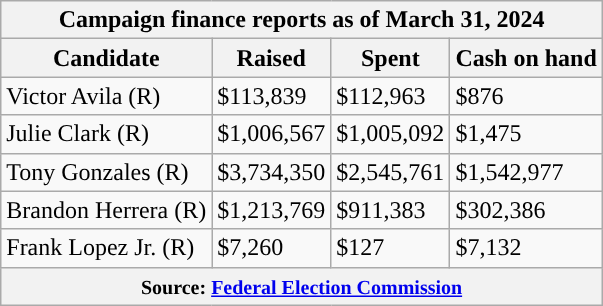<table class="wikitable sortable">
<tr>
<th colspan=4>Campaign finance reports as of March 31, 2024</th>
</tr>
<tr style="text-align:center;">
<th>Candidate</th>
<th>Raised</th>
<th>Spent</th>
<th>Cash on hand</th>
</tr>
<tr>
<td style="background-color:">Victor Avila (R)</td>
<td>$113,839</td>
<td>$112,963</td>
<td>$876</td>
</tr>
<tr>
<td style="background-color:">Julie Clark (R)</td>
<td>$1,006,567</td>
<td>$1,005,092</td>
<td>$1,475</td>
</tr>
<tr>
<td style="background-color:">Tony Gonzales (R)</td>
<td>$3,734,350</td>
<td>$2,545,761</td>
<td>$1,542,977</td>
</tr>
<tr>
<td style="background-color:">Brandon Herrera (R)</td>
<td>$1,213,769</td>
<td>$911,383</td>
<td>$302,386</td>
</tr>
<tr>
<td style="background-color:">Frank Lopez Jr. (R)</td>
<td>$7,260</td>
<td>$127</td>
<td>$7,132</td>
</tr>
<tr>
<th colspan="4"><small>Source: <a href='#'>Federal Election Commission</a></small></th>
</tr>
</table>
